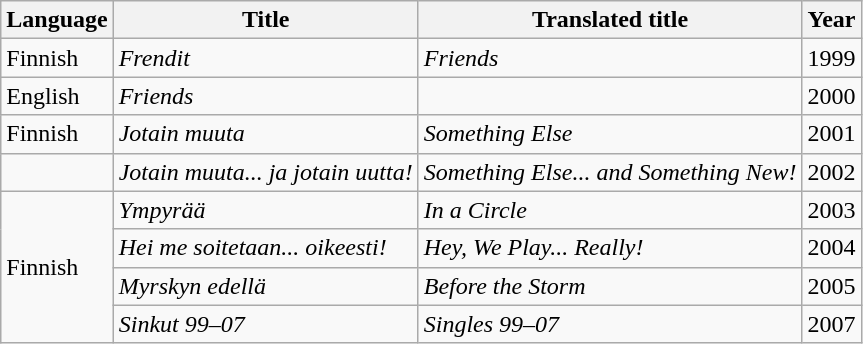<table class="wikitable">
<tr>
<th>Language</th>
<th>Title</th>
<th>Translated title</th>
<th>Year</th>
</tr>
<tr>
<td>Finnish</td>
<td><em>Frendit</em></td>
<td><em>Friends</em></td>
<td>1999</td>
</tr>
<tr>
<td>English</td>
<td><em>Friends</em></td>
<td></td>
<td>2000</td>
</tr>
<tr>
<td>Finnish</td>
<td><em>Jotain muuta</em></td>
<td><em>Something Else</em></td>
<td>2001</td>
</tr>
<tr>
<td></td>
<td><em>Jotain muuta... ja jotain uutta!</em></td>
<td><em>Something Else... and Something New!</em></td>
<td>2002</td>
</tr>
<tr>
<td rowspan="4">Finnish</td>
<td><em>Ympyrää</em></td>
<td><em>In a Circle</em></td>
<td>2003</td>
</tr>
<tr>
<td><em>Hei me soitetaan... oikeesti!</em></td>
<td><em>Hey, We Play... Really!</em></td>
<td>2004</td>
</tr>
<tr>
<td><em>Myrskyn edellä</em></td>
<td><em>Before the Storm</em></td>
<td>2005</td>
</tr>
<tr>
<td><em>Sinkut 99–07</em></td>
<td><em>Singles 99–07</em></td>
<td>2007</td>
</tr>
</table>
